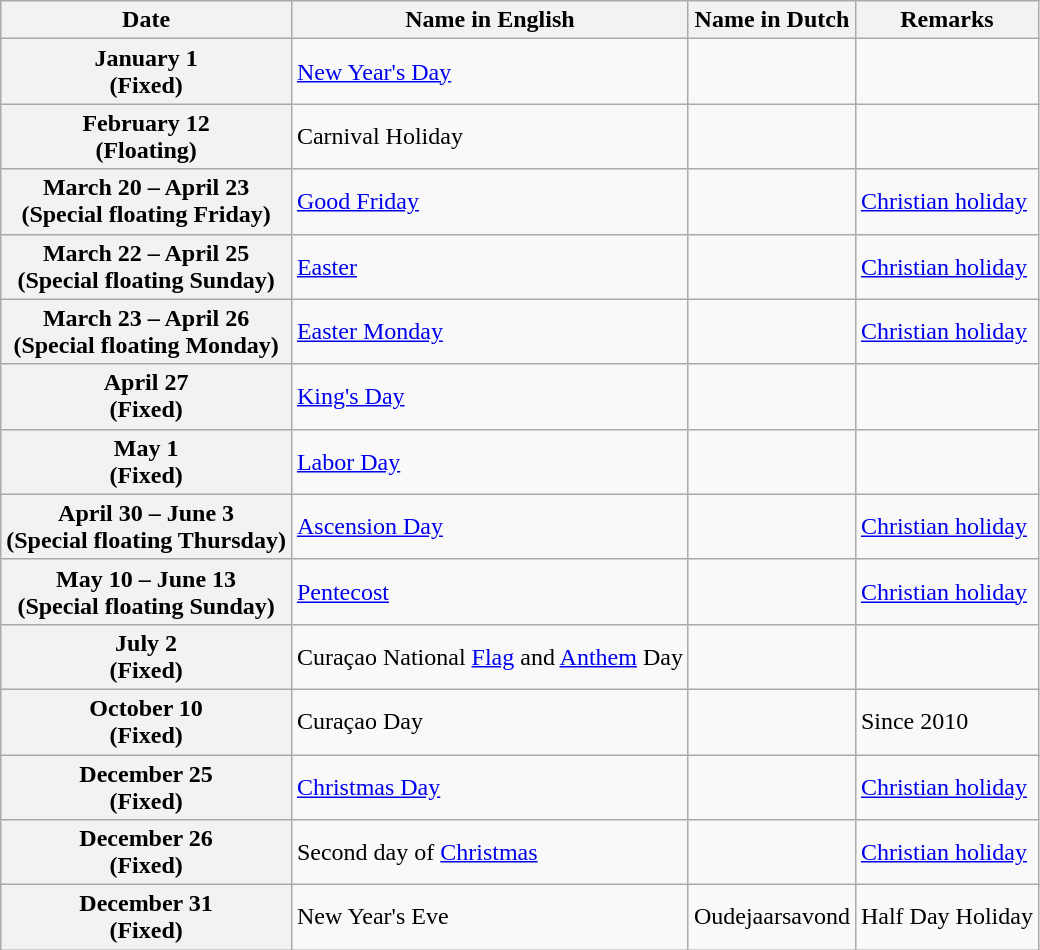<table class="wikitable">
<tr>
<th scope="col">Date</th>
<th scope="col">Name in English</th>
<th scope="col">Name in Dutch</th>
<th scope="col">Remarks</th>
</tr>
<tr>
<th scope="row">January 1<br>(Fixed)</th>
<td><a href='#'>New Year's Day</a></td>
<td></td>
<td></td>
</tr>
<tr>
<th scope="row">February 12<br>(Floating)</th>
<td>Carnival Holiday</td>
<td></td>
<td></td>
</tr>
<tr>
<th scope="row">March 20 – April 23<br>(Special floating Friday)</th>
<td><a href='#'>Good Friday</a></td>
<td></td>
<td><a href='#'>Christian holiday</a></td>
</tr>
<tr>
<th scope="row">March 22 – April 25<br>(Special floating Sunday)</th>
<td><a href='#'>Easter</a></td>
<td></td>
<td><a href='#'>Christian holiday</a></td>
</tr>
<tr>
<th scope="row">March 23 – April 26<br>(Special floating Monday)</th>
<td><a href='#'>Easter Monday</a></td>
<td></td>
<td><a href='#'>Christian holiday</a></td>
</tr>
<tr>
<th scope="row">April 27<br>(Fixed)</th>
<td><a href='#'>King's Day</a></td>
<td></td>
<td></td>
</tr>
<tr>
<th scope="row">May 1<br>(Fixed)</th>
<td><a href='#'>Labor Day</a></td>
<td></td>
<td></td>
</tr>
<tr>
<th scope="row">April 30 – June 3<br>(Special floating Thursday)</th>
<td><a href='#'>Ascension Day</a></td>
<td></td>
<td><a href='#'>Christian holiday</a></td>
</tr>
<tr>
<th scope="row">May 10 – June 13<br>(Special floating Sunday)</th>
<td><a href='#'>Pentecost</a></td>
<td></td>
<td><a href='#'>Christian holiday</a></td>
</tr>
<tr>
<th scope="row">July 2<br>(Fixed)</th>
<td>Curaçao National <a href='#'>Flag</a> and <a href='#'>Anthem</a> Day</td>
<td></td>
<td></td>
</tr>
<tr>
<th scope="row">October 10<br>(Fixed)</th>
<td>Curaçao Day</td>
<td></td>
<td>Since 2010</td>
</tr>
<tr>
<th scope="row">December 25<br>(Fixed)</th>
<td><a href='#'>Christmas Day</a></td>
<td></td>
<td><a href='#'>Christian holiday</a></td>
</tr>
<tr>
<th scope="row">December 26<br>(Fixed)</th>
<td>Second day of <a href='#'>Christmas</a></td>
<td></td>
<td><a href='#'>Christian holiday</a></td>
</tr>
<tr>
<th>December 31<br>(Fixed)</th>
<td>New Year's Eve</td>
<td>Oudejaarsavond</td>
<td>Half Day Holiday</td>
</tr>
</table>
